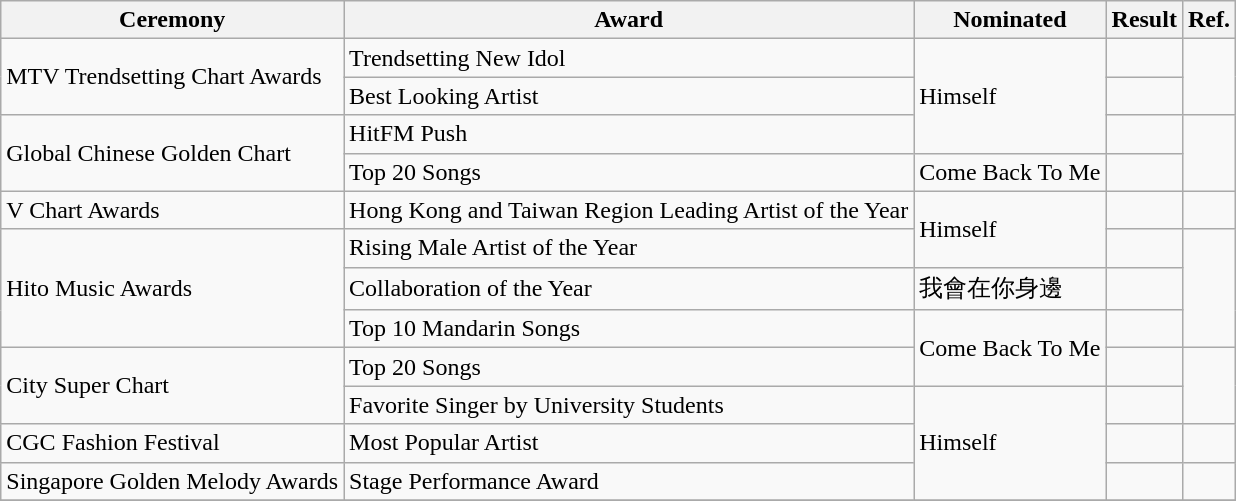<table class="wikitable sortable">
<tr>
<th>Ceremony</th>
<th>Award</th>
<th>Nominated</th>
<th>Result</th>
<th>Ref.</th>
</tr>
<tr>
<td rowspan="2">MTV Trendsetting Chart Awards</td>
<td>Trendsetting New Idol</td>
<td rowspan="3">Himself</td>
<td></td>
<td rowspan="2"></td>
</tr>
<tr>
<td>Best Looking Artist</td>
<td></td>
</tr>
<tr>
<td rowspan="2">Global Chinese Golden Chart</td>
<td>HitFM Push</td>
<td></td>
<td rowspan="2"></td>
</tr>
<tr>
<td>Top 20 Songs</td>
<td>Come Back To Me</td>
<td></td>
</tr>
<tr>
<td>V Chart Awards</td>
<td>Hong Kong and Taiwan Region Leading Artist of the Year</td>
<td rowspan="2">Himself</td>
<td></td>
<td></td>
</tr>
<tr>
<td rowspan="3">Hito Music Awards</td>
<td>Rising Male Artist of the Year</td>
<td></td>
<td rowspan="3"></td>
</tr>
<tr>
<td>Collaboration of the Year</td>
<td>我會在你身邊</td>
<td></td>
</tr>
<tr>
<td>Top 10 Mandarin Songs</td>
<td rowspan="2">Come Back To Me</td>
<td></td>
</tr>
<tr>
<td rowspan="2">City Super Chart</td>
<td>Top 20 Songs</td>
<td></td>
<td rowspan="2"></td>
</tr>
<tr>
<td>Favorite Singer by University Students</td>
<td rowspan="3">Himself</td>
<td></td>
</tr>
<tr>
<td>CGC Fashion Festival</td>
<td>Most Popular Artist</td>
<td></td>
<td></td>
</tr>
<tr>
<td>Singapore Golden Melody Awards</td>
<td>Stage Performance Award</td>
<td></td>
<td></td>
</tr>
<tr>
</tr>
</table>
